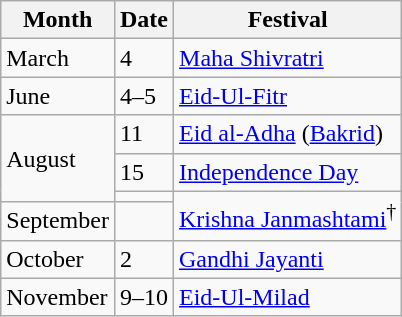<table class="wikitable">
<tr>
<th>Month</th>
<th>Date</th>
<th>Festival</th>
</tr>
<tr>
<td>March</td>
<td>4</td>
<td><a href='#'>Maha Shivratri</a></td>
</tr>
<tr>
<td>June</td>
<td>4–5</td>
<td><a href='#'>Eid-Ul-Fitr</a></td>
</tr>
<tr>
<td rowspan="3">August</td>
<td>11</td>
<td><a href='#'>Eid al-Adha</a> (<a href='#'>Bakrid</a>)</td>
</tr>
<tr>
<td>15</td>
<td><a href='#'>Independence Day</a></td>
</tr>
<tr>
<td></td>
<td rowspan="2"><a href='#'>Krishna Janmashtami</a><sup>†</sup></td>
</tr>
<tr>
<td>September</td>
<td></td>
</tr>
<tr>
<td>October</td>
<td>2</td>
<td><a href='#'>Gandhi Jayanti</a></td>
</tr>
<tr>
<td>November</td>
<td>9–10</td>
<td><a href='#'>Eid-Ul-Milad</a></td>
</tr>
</table>
